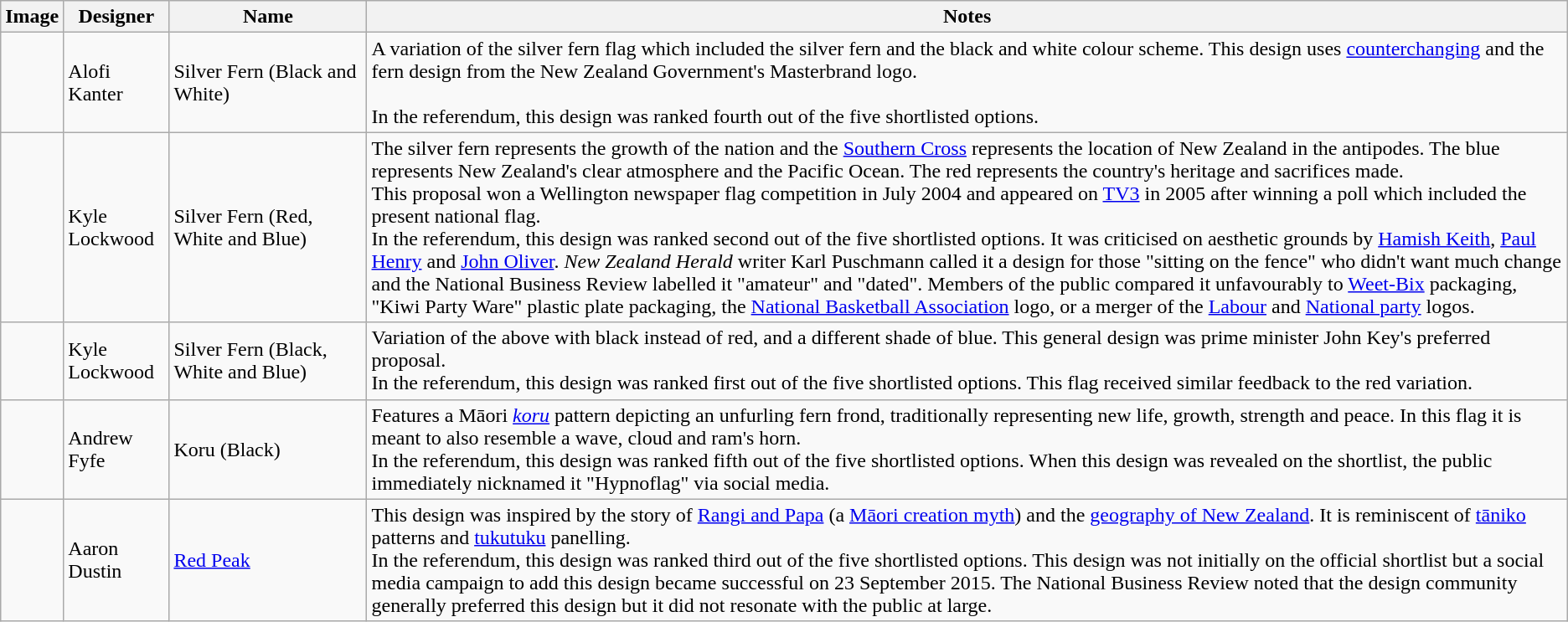<table class="wikitable">
<tr>
<th>Image</th>
<th>Designer</th>
<th width="150px">Name</th>
<th>Notes</th>
</tr>
<tr>
<td></td>
<td>Alofi Kanter</td>
<td>Silver Fern (Black and White)</td>
<td>A variation of the silver fern flag which included the silver fern and the black and white colour scheme. This design uses <a href='#'>counterchanging</a> and the fern design from the New Zealand Government's Masterbrand logo. <br><br>In the referendum, this design was ranked fourth out of the five shortlisted options.</td>
</tr>
<tr>
<td></td>
<td>Kyle Lockwood</td>
<td>Silver Fern (Red, White and Blue)</td>
<td>The silver fern represents the growth of the nation and the <a href='#'>Southern Cross</a> represents the location of New Zealand in the antipodes. The blue represents New Zealand's clear atmosphere and the Pacific Ocean. The red represents the country's heritage and sacrifices made.<br>This proposal won a Wellington newspaper flag competition in July 2004 and appeared on <a href='#'>TV3</a> in 2005 after winning a poll which included the present national flag.<br>In the referendum, this design was ranked second out of the five shortlisted options. It was criticised on aesthetic grounds by <a href='#'>Hamish Keith</a>, <a href='#'>Paul Henry</a> and <a href='#'>John Oliver</a>. <em>New Zealand Herald</em> writer Karl Puschmann called it a design for those "sitting on the fence" who didn't want much change and the National Business Review labelled it "amateur" and "dated". Members of the public compared it unfavourably to <a href='#'>Weet-Bix</a> packaging, "Kiwi Party Ware" plastic plate packaging, the <a href='#'>National Basketball Association</a> logo, or a merger of the <a href='#'>Labour</a> and <a href='#'>National party</a> logos.</td>
</tr>
<tr>
<td></td>
<td>Kyle Lockwood</td>
<td>Silver Fern (Black, White and Blue)</td>
<td>Variation of the above with black instead of red, and a different shade of blue. This general design was prime minister John Key's preferred proposal.<br>In the referendum, this design was ranked first out of the five shortlisted options. This flag received similar feedback to the red variation.</td>
</tr>
<tr>
<td></td>
<td>Andrew Fyfe</td>
<td>Koru (Black)</td>
<td>Features a Māori <em><a href='#'>koru</a></em> pattern depicting an unfurling fern frond, traditionally representing new life, growth, strength and peace. In this flag it is meant to also resemble a wave, cloud and ram's horn.<br>In the referendum, this design was ranked fifth out of the five shortlisted options. When this design was revealed on the shortlist, the public immediately nicknamed it "Hypnoflag" via social media.</td>
</tr>
<tr>
<td></td>
<td>Aaron Dustin</td>
<td><a href='#'>Red Peak</a></td>
<td>This design was inspired by the story of <a href='#'>Rangi and Papa</a> (a <a href='#'>Māori creation myth</a>) and the <a href='#'>geography of New Zealand</a>. It is reminiscent of <a href='#'>tāniko</a> patterns and <a href='#'>tukutuku</a> panelling.<br>In the referendum, this design was ranked third out of the five shortlisted options. This design was not initially on the official shortlist but a social media campaign to add this design became successful on 23 September 2015. The National Business Review noted that the design community generally preferred this design but it did not resonate with the public at large.</td>
</tr>
</table>
